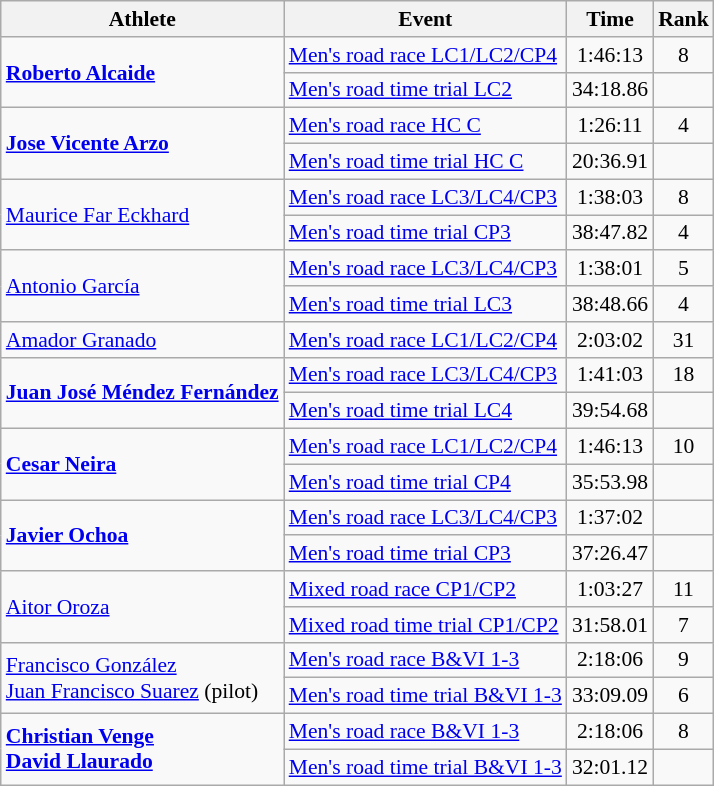<table class=wikitable style="font-size:90%">
<tr>
<th>Athlete</th>
<th>Event</th>
<th>Time</th>
<th>Rank</th>
</tr>
<tr>
<td rowspan="2"><strong><a href='#'>Roberto Alcaide</a></strong></td>
<td><a href='#'>Men's road race LC1/LC2/CP4</a></td>
<td style="text-align:center;">1:46:13</td>
<td style="text-align:center;">8</td>
</tr>
<tr>
<td><a href='#'>Men's road time trial LC2</a></td>
<td style="text-align:center;">34:18.86</td>
<td style="text-align:center;"></td>
</tr>
<tr>
<td rowspan="2"><strong><a href='#'>Jose Vicente Arzo</a></strong></td>
<td><a href='#'>Men's road race HC C</a></td>
<td style="text-align:center;">1:26:11</td>
<td style="text-align:center;">4</td>
</tr>
<tr>
<td><a href='#'>Men's road time trial HC C</a></td>
<td style="text-align:center;">20:36.91</td>
<td style="text-align:center;"></td>
</tr>
<tr>
<td rowspan="2"><a href='#'>Maurice Far Eckhard</a></td>
<td><a href='#'>Men's road race LC3/LC4/CP3</a></td>
<td style="text-align:center;">1:38:03</td>
<td style="text-align:center;">8</td>
</tr>
<tr>
<td><a href='#'>Men's road time trial CP3</a></td>
<td style="text-align:center;">38:47.82</td>
<td style="text-align:center;">4</td>
</tr>
<tr>
<td rowspan="2"><a href='#'>Antonio García</a></td>
<td><a href='#'>Men's road race LC3/LC4/CP3</a></td>
<td style="text-align:center;">1:38:01</td>
<td style="text-align:center;">5</td>
</tr>
<tr>
<td><a href='#'>Men's road time trial LC3</a></td>
<td style="text-align:center;">38:48.66</td>
<td style="text-align:center;">4</td>
</tr>
<tr>
<td><a href='#'>Amador Granado</a></td>
<td><a href='#'>Men's road race LC1/LC2/CP4</a></td>
<td style="text-align:center;">2:03:02</td>
<td style="text-align:center;">31</td>
</tr>
<tr>
<td rowspan="2"><strong><a href='#'>Juan José Méndez Fernández</a></strong></td>
<td><a href='#'>Men's road race LC3/LC4/CP3</a></td>
<td style="text-align:center;">1:41:03</td>
<td style="text-align:center;">18</td>
</tr>
<tr>
<td><a href='#'>Men's road time trial LC4</a></td>
<td style="text-align:center;">39:54.68</td>
<td style="text-align:center;"></td>
</tr>
<tr>
<td rowspan="2"><strong><a href='#'>Cesar Neira</a></strong></td>
<td><a href='#'>Men's road race LC1/LC2/CP4</a></td>
<td style="text-align:center;">1:46:13</td>
<td style="text-align:center;">10</td>
</tr>
<tr>
<td><a href='#'>Men's road time trial CP4</a></td>
<td style="text-align:center;">35:53.98</td>
<td style="text-align:center;"></td>
</tr>
<tr>
<td rowspan="2"><strong><a href='#'>Javier Ochoa</a></strong></td>
<td><a href='#'>Men's road race LC3/LC4/CP3</a></td>
<td style="text-align:center;">1:37:02</td>
<td style="text-align:center;"></td>
</tr>
<tr>
<td><a href='#'>Men's road time trial CP3</a></td>
<td style="text-align:center;">37:26.47</td>
<td style="text-align:center;"></td>
</tr>
<tr>
<td rowspan="2"><a href='#'>Aitor Oroza</a></td>
<td><a href='#'>Mixed road race CP1/CP2</a></td>
<td style="text-align:center;">1:03:27</td>
<td style="text-align:center;">11</td>
</tr>
<tr>
<td><a href='#'>Mixed road time trial CP1/CP2</a></td>
<td style="text-align:center;">31:58.01</td>
<td style="text-align:center;">7</td>
</tr>
<tr>
<td rowspan="2"><a href='#'>Francisco González</a><br> <a href='#'>Juan Francisco Suarez</a> (pilot)</td>
<td><a href='#'>Men's road race B&VI 1-3</a></td>
<td style="text-align:center;">2:18:06</td>
<td style="text-align:center;">9</td>
</tr>
<tr>
<td><a href='#'>Men's road time trial B&VI 1-3</a></td>
<td style="text-align:center;">33:09.09</td>
<td style="text-align:center;">6</td>
</tr>
<tr>
<td rowspan="2"><strong><a href='#'>Christian Venge</a></strong><br> <strong><a href='#'>David Llaurado</a></strong></td>
<td><a href='#'>Men's road race B&VI 1-3</a></td>
<td style="text-align:center;">2:18:06</td>
<td style="text-align:center;">8</td>
</tr>
<tr>
<td><a href='#'>Men's road time trial B&VI 1-3</a></td>
<td style="text-align:center;">32:01.12</td>
<td style="text-align:center;"></td>
</tr>
</table>
